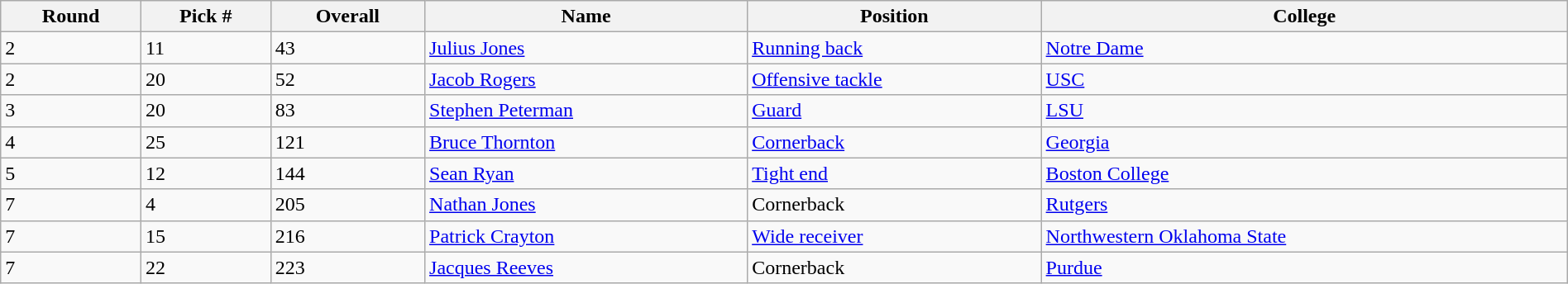<table class="wikitable sortable sortable" style="width: 100%">
<tr>
<th>Round</th>
<th>Pick #</th>
<th>Overall</th>
<th>Name</th>
<th>Position</th>
<th>College</th>
</tr>
<tr>
<td>2</td>
<td>11</td>
<td>43</td>
<td><a href='#'>Julius Jones</a></td>
<td><a href='#'>Running back</a></td>
<td><a href='#'>Notre Dame</a></td>
</tr>
<tr>
<td>2</td>
<td>20</td>
<td>52</td>
<td><a href='#'>Jacob Rogers</a></td>
<td><a href='#'>Offensive tackle</a></td>
<td><a href='#'>USC</a></td>
</tr>
<tr>
<td>3</td>
<td>20</td>
<td>83</td>
<td><a href='#'>Stephen Peterman</a></td>
<td><a href='#'>Guard</a></td>
<td><a href='#'>LSU</a></td>
</tr>
<tr>
<td>4</td>
<td>25</td>
<td>121</td>
<td><a href='#'>Bruce Thornton</a></td>
<td><a href='#'>Cornerback</a></td>
<td><a href='#'>Georgia</a></td>
</tr>
<tr>
<td>5</td>
<td>12</td>
<td>144</td>
<td><a href='#'>Sean Ryan</a></td>
<td><a href='#'>Tight end</a></td>
<td><a href='#'>Boston College</a></td>
</tr>
<tr>
<td>7</td>
<td>4</td>
<td>205</td>
<td><a href='#'>Nathan Jones</a></td>
<td>Cornerback</td>
<td><a href='#'>Rutgers</a></td>
</tr>
<tr>
<td>7</td>
<td>15</td>
<td>216</td>
<td><a href='#'>Patrick Crayton</a></td>
<td><a href='#'>Wide receiver</a></td>
<td><a href='#'>Northwestern Oklahoma State</a></td>
</tr>
<tr>
<td>7</td>
<td>22</td>
<td>223</td>
<td><a href='#'>Jacques Reeves</a></td>
<td>Cornerback</td>
<td><a href='#'>Purdue</a></td>
</tr>
</table>
